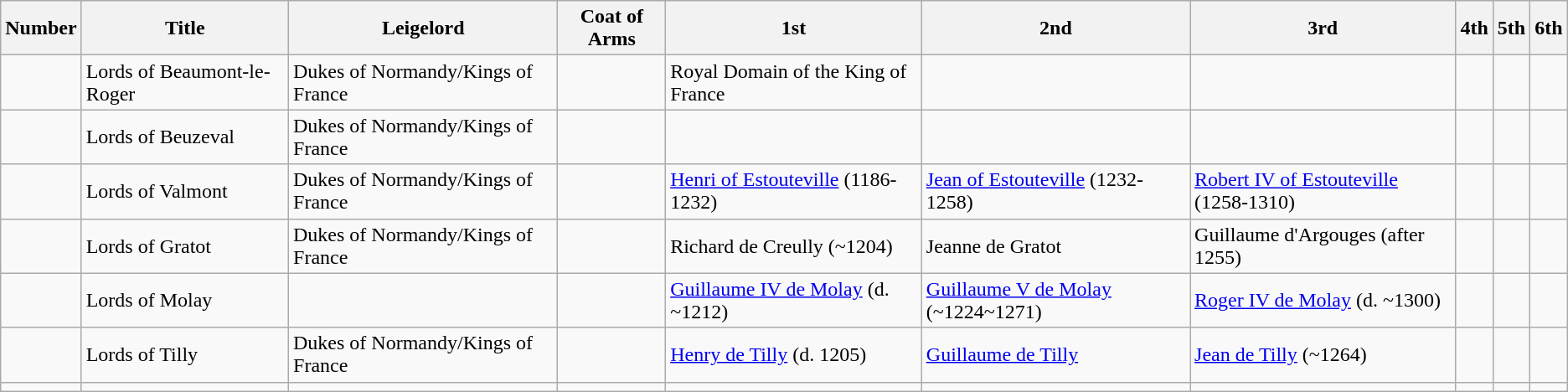<table class="wikitable">
<tr>
<th>Number</th>
<th>Title</th>
<th>Leigelord</th>
<th>Coat of Arms</th>
<th>1st</th>
<th>2nd</th>
<th>3rd</th>
<th>4th</th>
<th>5th</th>
<th>6th</th>
</tr>
<tr>
<td></td>
<td>Lords of Beaumont-le-Roger</td>
<td>Dukes of Normandy/Kings of France</td>
<td></td>
<td>Royal Domain of the King of France</td>
<td></td>
<td></td>
<td></td>
<td></td>
<td></td>
</tr>
<tr>
<td></td>
<td>Lords of Beuzeval</td>
<td>Dukes of Normandy/Kings of France</td>
<td></td>
<td></td>
<td></td>
<td></td>
<td></td>
<td></td>
<td></td>
</tr>
<tr>
<td></td>
<td>Lords of Valmont</td>
<td>Dukes of Normandy/Kings of France</td>
<td></td>
<td><a href='#'>Henri of Estouteville</a> (1186-1232)</td>
<td><a href='#'>Jean of Estouteville</a> (1232-1258)</td>
<td><a href='#'>Robert IV of Estouteville</a> (1258-1310)</td>
<td></td>
<td></td>
<td></td>
</tr>
<tr>
<td></td>
<td>Lords of Gratot</td>
<td>Dukes of Normandy/Kings of France</td>
<td></td>
<td>Richard de Creully (~1204)</td>
<td>Jeanne de Gratot</td>
<td>Guillaume d'Argouges (after 1255)</td>
<td></td>
<td></td>
<td></td>
</tr>
<tr>
<td></td>
<td>Lords of Molay</td>
<td></td>
<td></td>
<td><a href='#'>Guillaume IV de Molay</a> (d. ~1212)</td>
<td><a href='#'>Guillaume V de Molay</a> (~1224~1271)</td>
<td><a href='#'>Roger IV de Molay</a> (d. ~1300)</td>
<td></td>
<td></td>
<td></td>
</tr>
<tr>
<td></td>
<td>Lords of Tilly</td>
<td>Dukes of Normandy/Kings of France</td>
<td></td>
<td><a href='#'>Henry de Tilly</a> (d. 1205)</td>
<td><a href='#'>Guillaume de Tilly</a></td>
<td><a href='#'>Jean de Tilly</a> (~1264)</td>
<td></td>
<td></td>
<td></td>
</tr>
<tr>
<td></td>
<td></td>
<td></td>
<td></td>
<td></td>
<td></td>
<td></td>
<td></td>
<td></td>
<td></td>
</tr>
</table>
